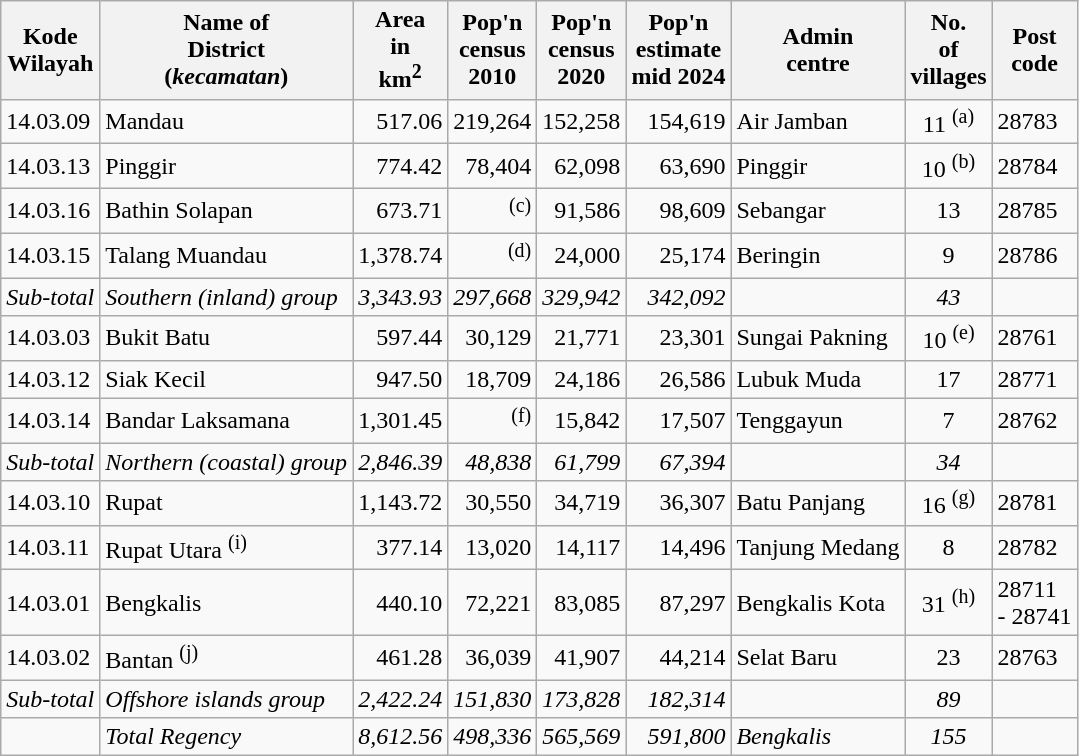<table class="sortable wikitable">
<tr>
<th>Kode <br>Wilayah</th>
<th>Name of<br>District<br>(<em>kecamatan</em>)</th>
<th>Area <br>in <br> km<sup>2</sup></th>
<th>Pop'n<br>census<br>2010</th>
<th>Pop'n<br>census<br>2020</th>
<th>Pop'n<br>estimate<br>mid 2024</th>
<th>Admin <br> centre</th>
<th>No.<br>of<br>villages</th>
<th>Post<br>code</th>
</tr>
<tr>
<td>14.03.09</td>
<td>Mandau </td>
<td align="right">517.06</td>
<td align="right">219,264</td>
<td align="right">152,258</td>
<td align="right">154,619</td>
<td>Air Jamban</td>
<td align="center">11 <sup>(a)</sup></td>
<td>28783</td>
</tr>
<tr>
<td>14.03.13</td>
<td>Pinggir </td>
<td align="right">774.42</td>
<td align="right">78,404</td>
<td align="right">62,098</td>
<td align="right">63,690</td>
<td>Pinggir</td>
<td align="center">10 <sup>(b)</sup></td>
<td>28784</td>
</tr>
<tr>
<td>14.03.16</td>
<td>Bathin Solapan </td>
<td align="right">673.71</td>
<td align="right"><sup>(c)</sup></td>
<td align="right">91,586</td>
<td align="right">98,609</td>
<td>Sebangar</td>
<td align="center">13</td>
<td>28785</td>
</tr>
<tr>
<td>14.03.15</td>
<td>Talang Muandau </td>
<td align="right">1,378.74</td>
<td align="right"><sup>(d)</sup></td>
<td align="right">24,000</td>
<td align="right">25,174</td>
<td>Beringin</td>
<td align="center">9</td>
<td>28786</td>
</tr>
<tr>
<td><em>Sub-total</em></td>
<td><em>Southern (inland) group</em></td>
<td align="right"><em>3,343.93</em></td>
<td align="right"><em>297,668</em></td>
<td align="right"><em>329,942</em></td>
<td align="right"><em>342,092</em></td>
<td></td>
<td align="center"><em>43</em></td>
<td></td>
</tr>
<tr>
<td>14.03.03</td>
<td>Bukit Batu </td>
<td align="right">597.44</td>
<td align="right">30,129</td>
<td align="right">21,771</td>
<td align="right">23,301</td>
<td>Sungai Pakning</td>
<td align="center">10 <sup>(e)</sup></td>
<td>28761</td>
</tr>
<tr>
<td>14.03.12</td>
<td>Siak Kecil </td>
<td align="right">947.50</td>
<td align="right">18,709</td>
<td align="right">24,186</td>
<td align="right">26,586</td>
<td>Lubuk Muda</td>
<td align="center">17</td>
<td>28771</td>
</tr>
<tr>
<td>14.03.14</td>
<td>Bandar Laksamana </td>
<td align="right">1,301.45</td>
<td align="right"><sup>(f)</sup></td>
<td align="right">15,842</td>
<td align="right">17,507</td>
<td>Tenggayun</td>
<td align="center">7</td>
<td>28762</td>
</tr>
<tr>
<td><em>Sub-total</em></td>
<td><em>Northern (coastal) group</em></td>
<td align="right"><em>2,846.39</em></td>
<td align="right"><em>48,838</em></td>
<td align="right"><em>61,799</em></td>
<td align="right"><em>67,394</em></td>
<td></td>
<td align="center"><em>34</em></td>
<td></td>
</tr>
<tr>
<td>14.03.10</td>
<td>Rupat </td>
<td align="right">1,143.72</td>
<td align="right">30,550</td>
<td align="right">34,719</td>
<td align="right">36,307</td>
<td>Batu Panjang</td>
<td align="center">16 <sup>(g)</sup></td>
<td>28781</td>
</tr>
<tr>
<td>14.03.11</td>
<td>Rupat Utara <sup>(i)</sup> </td>
<td align="right">377.14</td>
<td align="right">13,020</td>
<td align="right">14,117</td>
<td align="right">14,496</td>
<td>Tanjung Medang</td>
<td align="center">8</td>
<td>28782</td>
</tr>
<tr>
<td>14.03.01</td>
<td>Bengkalis </td>
<td align="right">440.10</td>
<td align="right">72,221</td>
<td align="right">83,085</td>
<td align="right">87,297</td>
<td>Bengkalis Kota</td>
<td align="center">31 <sup>(h)</sup></td>
<td>28711<br>- 28741</td>
</tr>
<tr>
<td>14.03.02</td>
<td>Bantan <sup>(j)</sup> </td>
<td align="right">461.28</td>
<td align="right">36,039</td>
<td align="right">41,907</td>
<td align="right">44,214</td>
<td>Selat Baru</td>
<td align="center">23</td>
<td>28763</td>
</tr>
<tr>
<td><em>Sub-total</em></td>
<td><em>Offshore islands group</em></td>
<td align="right"><em>2,422.24</em></td>
<td align="right"><em>151,830</em></td>
<td align="right"><em>173,828</em></td>
<td align="right"><em>182,314</em></td>
<td></td>
<td align="center"><em>89</em></td>
<td></td>
</tr>
<tr>
<td></td>
<td><em>Total Regency</em></td>
<td align="right"><em>8,612.56</em></td>
<td align="right"><em>498,336</em></td>
<td align="right"><em>565,569</em></td>
<td align="right"><em>591,800</em></td>
<td><em>Bengkalis</em></td>
<td align="center"><em>155</em></td>
</tr>
</table>
